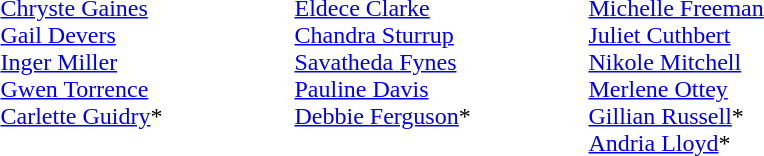<table>
<tr>
<td style="width:12em" valign=top><br><a href='#'>Chryste Gaines</a><br><a href='#'>Gail Devers</a><br><a href='#'>Inger Miller</a><br><a href='#'>Gwen Torrence</a><br><a href='#'>Carlette Guidry</a>*</td>
<td style="width:12em" valign=top><br><a href='#'>Eldece Clarke</a><br><a href='#'>Chandra Sturrup</a><br><a href='#'>Savatheda Fynes</a><br><a href='#'>Pauline Davis</a><br><a href='#'>Debbie Ferguson</a>*</td>
<td style="width:12em" valign=top><br><a href='#'>Michelle Freeman</a><br><a href='#'>Juliet Cuthbert</a><br><a href='#'>Nikole Mitchell</a><br><a href='#'>Merlene Ottey</a><br><a href='#'>Gillian Russell</a>*<br><a href='#'>Andria Lloyd</a>*</td>
</tr>
</table>
